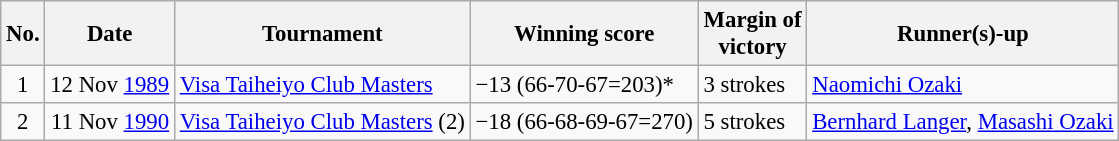<table class="wikitable" style="font-size:95%;">
<tr>
<th>No.</th>
<th>Date</th>
<th>Tournament</th>
<th>Winning score</th>
<th>Margin of<br>victory</th>
<th>Runner(s)-up</th>
</tr>
<tr>
<td align=center>1</td>
<td align=right>12 Nov <a href='#'>1989</a></td>
<td><a href='#'>Visa Taiheiyo Club Masters</a></td>
<td>−13 (66-70-67=203)*</td>
<td>3 strokes</td>
<td> <a href='#'>Naomichi Ozaki</a></td>
</tr>
<tr>
<td align=center>2</td>
<td align=right>11 Nov <a href='#'>1990</a></td>
<td><a href='#'>Visa Taiheiyo Club Masters</a> (2)</td>
<td>−18 (66-68-69-67=270)</td>
<td>5 strokes</td>
<td> <a href='#'>Bernhard Langer</a>,  <a href='#'>Masashi Ozaki</a></td>
</tr>
</table>
